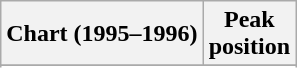<table class="wikitable sortable plainrowheaders" style="text-align:center">
<tr>
<th scope="col">Chart (1995–1996)</th>
<th scope="col">Peak<br>position</th>
</tr>
<tr>
</tr>
<tr>
</tr>
</table>
